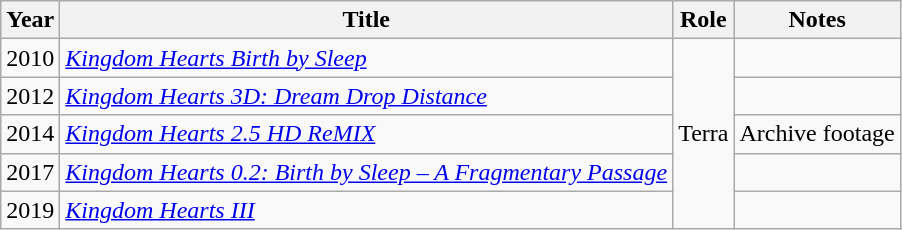<table class="wikitable sortable">
<tr>
<th>Year</th>
<th>Title</th>
<th>Role</th>
<th class="unsortable">Notes</th>
</tr>
<tr>
<td>2010</td>
<td><em><a href='#'>Kingdom Hearts Birth by Sleep</a></em></td>
<td rowspan=5>Terra</td>
<td></td>
</tr>
<tr>
<td>2012</td>
<td><em><a href='#'>Kingdom Hearts 3D: Dream Drop Distance</a></em></td>
<td></td>
</tr>
<tr>
<td>2014</td>
<td><em><a href='#'>Kingdom Hearts 2.5 HD ReMIX</a></em></td>
<td>Archive footage</td>
</tr>
<tr>
<td>2017</td>
<td><em><a href='#'>Kingdom Hearts 0.2: Birth by Sleep – A Fragmentary Passage</a></em></td>
<td></td>
</tr>
<tr>
<td>2019</td>
<td><em><a href='#'>Kingdom Hearts III</a></em></td>
<td></td>
</tr>
</table>
